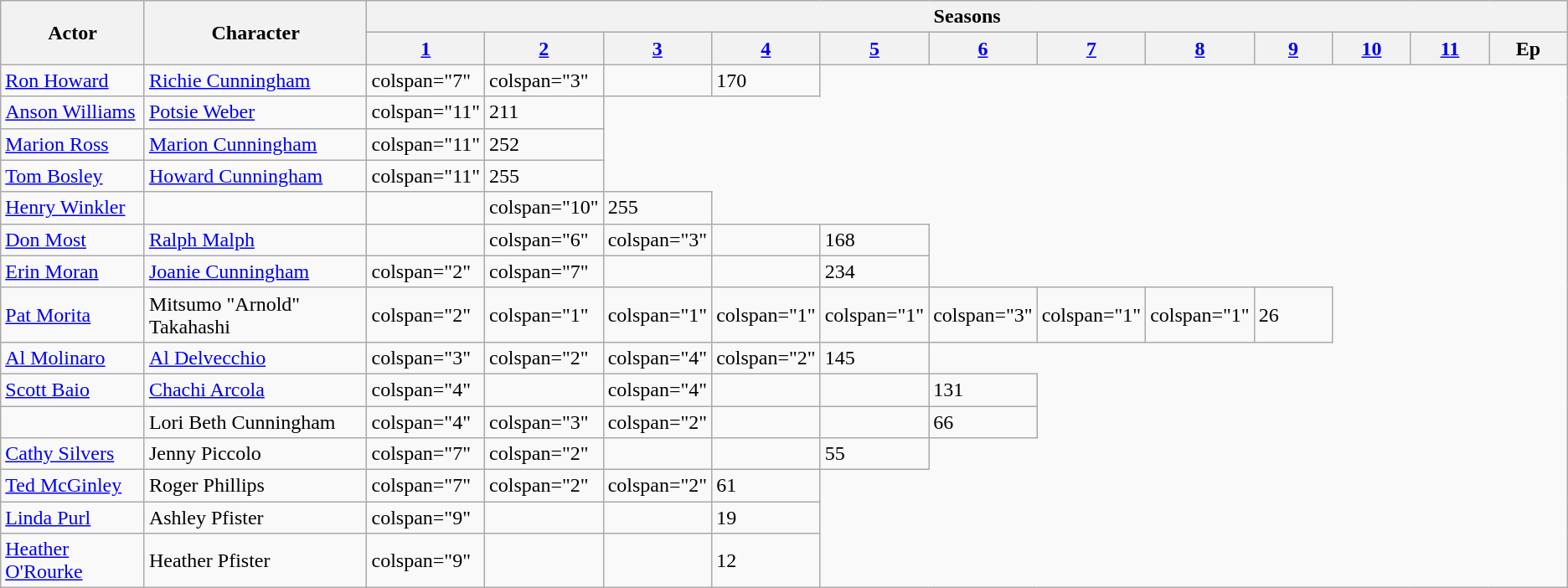<table class="wikitable plainrowheaders">
<tr>
<th rowspan="2">Actor</th>
<th rowspan="2">Character</th>
<th colspan="12">Seasons</th>
</tr>
<tr>
<th scope="col" style="width:5%;"><a href='#'>1</a></th>
<th scope="col" style="width:5%;"><a href='#'>2</a></th>
<th scope="col" style="width:5%;"><a href='#'>3</a></th>
<th scope="col" style="width:5%;"><a href='#'>4</a></th>
<th scope="col" style="width:5%;"><a href='#'>5</a></th>
<th scope="col" style="width:5%;"><a href='#'>6</a></th>
<th scope="col" style="width:5%;"><a href='#'>7</a></th>
<th scope="col" style="width:5%;"><a href='#'>8</a></th>
<th scope="col" style="width:5%;"><a href='#'>9</a></th>
<th scope="col" style="width:5%;"><a href='#'>10</a></th>
<th scope="col" style="width:5%;"><a href='#'>11</a></th>
<th scope="col" style="width:5%;">Ep</th>
</tr>
<tr>
<td><a href='#'>Ron Howard</a></td>
<td><a href='#'>Richie Cunningham</a></td>
<td>colspan="7" </td>
<td>colspan="3" </td>
<td></td>
<td>170</td>
</tr>
<tr>
<td><a href='#'>Anson Williams</a></td>
<td><a href='#'>Potsie Weber</a></td>
<td>colspan="11" </td>
<td>211</td>
</tr>
<tr>
<td><a href='#'>Marion Ross</a></td>
<td><a href='#'>Marion Cunningham</a></td>
<td>colspan="11" </td>
<td>252</td>
</tr>
<tr>
<td><a href='#'>Tom Bosley</a></td>
<td><a href='#'>Howard Cunningham</a></td>
<td>colspan="11" </td>
<td>255</td>
</tr>
<tr>
<td><a href='#'>Henry Winkler</a></td>
<td></td>
<td></td>
<td>colspan="10" </td>
<td>255</td>
</tr>
<tr>
<td><a href='#'>Don Most</a></td>
<td><a href='#'>Ralph Malph</a></td>
<td></td>
<td>colspan="6" </td>
<td>colspan="3" </td>
<td></td>
<td>168</td>
</tr>
<tr>
<td><a href='#'>Erin Moran</a></td>
<td><a href='#'>Joanie Cunningham</a></td>
<td>colspan="2" </td>
<td>colspan="7" </td>
<td></td>
<td></td>
<td>234</td>
</tr>
<tr>
<td><a href='#'>Pat Morita</a></td>
<td>Mitsumo "Arnold" Takahashi</td>
<td>colspan="2" </td>
<td>colspan="1" </td>
<td>colspan="1" </td>
<td>colspan="1" </td>
<td>colspan="1" </td>
<td>colspan="3" </td>
<td>colspan="1" </td>
<td>colspan="1" </td>
<td>26</td>
</tr>
<tr>
<td><a href='#'>Al Molinaro</a></td>
<td><a href='#'>Al Delvecchio</a></td>
<td>colspan="3" </td>
<td>colspan="2" </td>
<td>colspan="4" </td>
<td>colspan="2" </td>
<td>145</td>
</tr>
<tr>
<td><a href='#'>Scott Baio</a></td>
<td><a href='#'>Chachi Arcola</a></td>
<td>colspan="4" </td>
<td></td>
<td>colspan="4" </td>
<td></td>
<td></td>
<td>131</td>
</tr>
<tr>
<td></td>
<td>Lori Beth Cunningham</td>
<td>colspan="4" </td>
<td>colspan="3" </td>
<td>colspan="2" </td>
<td></td>
<td></td>
<td>66</td>
</tr>
<tr>
<td><a href='#'>Cathy Silvers</a></td>
<td>Jenny Piccolo</td>
<td>colspan="7" </td>
<td>colspan="2" </td>
<td></td>
<td></td>
<td>55</td>
</tr>
<tr>
<td><a href='#'>Ted McGinley</a></td>
<td>Roger Phillips</td>
<td>colspan="7" </td>
<td>colspan="2" </td>
<td>colspan="2" </td>
<td>61</td>
</tr>
<tr>
<td><a href='#'>Linda Purl</a></td>
<td>Ashley Pfister</td>
<td>colspan="9" </td>
<td></td>
<td></td>
<td>19</td>
</tr>
<tr>
<td><a href='#'>Heather O'Rourke</a></td>
<td>Heather Pfister</td>
<td>colspan="9" </td>
<td></td>
<td></td>
<td>12</td>
</tr>
</table>
